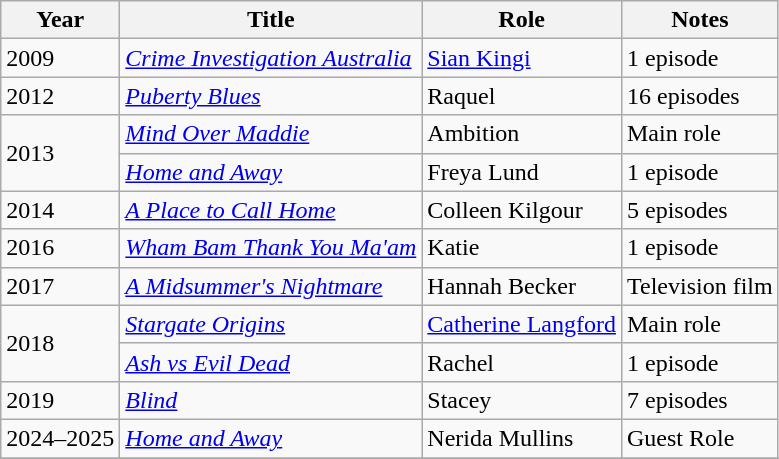<table class="wikitable sortable">
<tr>
<th>Year</th>
<th>Title</th>
<th>Role</th>
<th>Notes</th>
</tr>
<tr>
<td>2009</td>
<td><em><a href='#'>Crime Investigation Australia</a> </em></td>
<td><a href='#'>Sian Kingi</a></td>
<td>1 episode</td>
</tr>
<tr>
<td>2012</td>
<td><em><a href='#'>Puberty Blues</a></em></td>
<td>Raquel</td>
<td>16 episodes</td>
</tr>
<tr>
<td rowspan=2>2013</td>
<td><em><a href='#'>Mind Over Maddie</a></em></td>
<td>Ambition</td>
<td>Main role</td>
</tr>
<tr>
<td><em><a href='#'>Home and Away</a> </em></td>
<td>Freya Lund</td>
<td>1 episode</td>
</tr>
<tr>
<td>2014</td>
<td><em><a href='#'>A Place to Call Home</a></em></td>
<td>Colleen Kilgour</td>
<td>5 episodes</td>
</tr>
<tr>
<td>2016</td>
<td><em><a href='#'>Wham Bam Thank You Ma'am</a> </em></td>
<td>Katie</td>
<td>1 episode</td>
</tr>
<tr>
<td>2017</td>
<td><em><a href='#'>A Midsummer's Nightmare</a></em></td>
<td>Hannah Becker</td>
<td>Television film</td>
</tr>
<tr>
<td rowspan=2>2018</td>
<td><em><a href='#'>Stargate Origins</a></em></td>
<td><a href='#'>Catherine Langford</a></td>
<td>Main role</td>
</tr>
<tr>
<td><em><a href='#'>Ash vs Evil Dead</a></em></td>
<td>Rachel</td>
<td>1 episode</td>
</tr>
<tr>
<td>2019</td>
<td><em><a href='#'>Blind</a></em></td>
<td>Stacey</td>
<td>7 episodes</td>
</tr>
<tr>
<td>2024–2025</td>
<td><em><a href='#'>Home and Away</a> </em></td>
<td>Nerida Mullins</td>
<td>Guest Role</td>
</tr>
<tr>
</tr>
</table>
